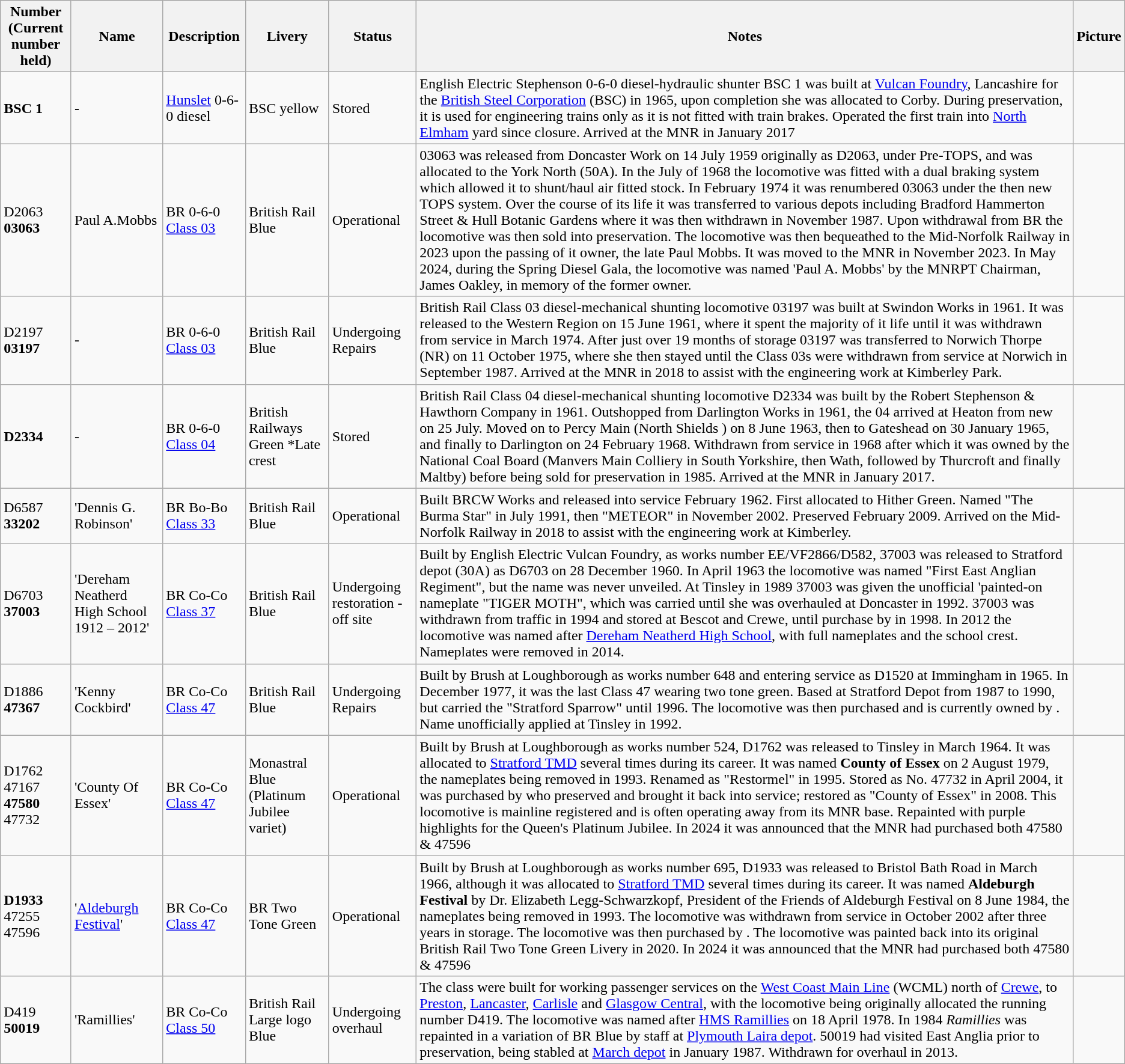<table class="wikitable">
<tr>
<th>Number<br>(Current number held)</th>
<th>Name</th>
<th>Description</th>
<th>Livery</th>
<th>Status</th>
<th>Notes</th>
<th>Picture</th>
</tr>
<tr>
<td><strong>BSC 1</strong></td>
<td>-</td>
<td><a href='#'>Hunslet</a> 0-6-0 diesel</td>
<td>BSC yellow</td>
<td>Stored</td>
<td>English Electric Stephenson 0-6-0 diesel-hydraulic shunter BSC 1 was built at <a href='#'>Vulcan Foundry</a>, Lancashire for the <a href='#'>British Steel Corporation</a> (BSC) in 1965, upon completion she was allocated to Corby. During preservation, it is used for engineering trains only as it is not fitted with train brakes. Operated the first train into <a href='#'>North Elmham</a> yard since closure. Arrived at the MNR in January 2017</td>
<td></td>
</tr>
<tr>
<td>D2063<br><strong>03063</strong></td>
<td>Paul A.Mobbs</td>
<td>BR 0-6-0 <a href='#'>Class 03</a></td>
<td>British Rail Blue</td>
<td>Operational</td>
<td>03063 was released from Doncaster Work on 14 July 1959 originally as D2063, under Pre-TOPS, and was allocated to the York North (50A). In the July of 1968 the locomotive was fitted with a dual braking system which allowed it to shunt/haul air fitted stock. In February 1974 it was renumbered 03063 under the then new TOPS system. Over the course of its life it was transferred to various depots including Bradford Hammerton Street & Hull Botanic Gardens where it was then withdrawn in November 1987. Upon withdrawal from BR the locomotive was then sold into preservation. The locomotive was then bequeathed to the Mid-Norfolk Railway in 2023 upon the passing of it owner, the late Paul Mobbs. It was moved to the MNR in November 2023. In May 2024, during the Spring Diesel Gala, the locomotive was named 'Paul A. Mobbs' by the MNRPT Chairman, James Oakley, in memory of the former owner.</td>
<td></td>
</tr>
<tr>
<td>D2197<br><strong>03197</strong></td>
<td>-</td>
<td>BR 0-6-0 <a href='#'>Class 03</a></td>
<td>British Rail Blue</td>
<td>Undergoing Repairs</td>
<td>British Rail Class 03 diesel-mechanical shunting locomotive 03197 was built at Swindon Works in 1961. It was released to the Western Region on 15 June 1961, where it spent the majority of it life until it was withdrawn from service in March 1974. After just over 19 months of storage 03197 was transferred to Norwich Thorpe (NR) on 11 October 1975, where she then stayed until the Class 03s were withdrawn from service at Norwich in September 1987. Arrived at the MNR in 2018 to assist with the engineering work at Kimberley Park.</td>
<td></td>
</tr>
<tr>
<td><strong>D2334</strong></td>
<td>-</td>
<td>BR 0-6-0 <a href='#'>Class 04</a></td>
<td>British Railways Green *Late crest</td>
<td>Stored</td>
<td>British Rail Class 04 diesel-mechanical shunting locomotive D2334 was built by the Robert Stephenson & Hawthorn Company in 1961. Outshopped from Darlington Works in 1961, the 04 arrived at Heaton from new on 25 July. Moved on to Percy Main (North Shields ) on 8 June 1963, then to Gateshead on 30 January 1965, and finally to Darlington on 24 February 1968. Withdrawn from service in 1968 after which it was owned by the National Coal Board (Manvers Main Colliery in South Yorkshire, then Wath, followed by Thurcroft and finally Maltby) before being sold for preservation in 1985. Arrived at the MNR in January 2017.</td>
<td></td>
</tr>
<tr>
<td>D6587<br><strong>33202</strong></td>
<td>'Dennis G. Robinson'</td>
<td>BR Bo-Bo <a href='#'>Class 33</a></td>
<td>British Rail Blue</td>
<td>Operational</td>
<td>Built BRCW Works and released into service February 1962. First allocated to Hither Green. Named "The Burma Star" in July 1991, then "METEOR" in November 2002. Preserved February 2009.  Arrived on the Mid-Norfolk Railway in 2018 to assist with the engineering work at Kimberley.</td>
<td></td>
</tr>
<tr>
<td>D6703<br><strong>37003</strong></td>
<td>'Dereham Neatherd High School 1912 – 2012'</td>
<td>BR Co-Co <a href='#'>Class 37</a></td>
<td>British Rail Blue</td>
<td>Undergoing restoration - off site</td>
<td>Built by English Electric Vulcan Foundry, as works number EE/VF2866/D582, 37003 was released to Stratford depot (30A) as D6703 on 28 December 1960. In April 1963 the locomotive was named "First East Anglian Regiment", but the name was never unveiled. At Tinsley in 1989 37003 was given the unofficial 'painted-on nameplate "TIGER MOTH", which was carried until she was overhauled at Doncaster in 1992. 37003 was withdrawn from traffic in 1994 and stored at Bescot and Crewe, until purchase by  in 1998. In 2012 the locomotive was named after <a href='#'>Dereham Neatherd High School</a>, with full nameplates and the school crest. Nameplates were removed in 2014.</td>
<td></td>
</tr>
<tr>
<td>D1886<br><strong>47367</strong></td>
<td>'Kenny Cockbird'</td>
<td>BR Co-Co <a href='#'>Class 47</a></td>
<td>British Rail Blue</td>
<td>Undergoing Repairs</td>
<td>Built by Brush at Loughborough as works number 648 and entering service as D1520 at Immingham in 1965. In December 1977, it was the last Class 47 wearing two tone green. Based at Stratford Depot from 1987 to 1990, but carried the "Stratford Sparrow" until 1996. The locomotive was then purchased and is currently owned by .  Name unofficially applied at Tinsley in 1992.</td>
<td></td>
</tr>
<tr>
<td>D1762<br>47167
<strong>47580</strong>
47732</td>
<td>'County Of Essex'</td>
<td>BR Co-Co <a href='#'>Class 47</a></td>
<td>Monastral Blue (Platinum Jubilee variet)</td>
<td>Operational</td>
<td>Built by Brush at Loughborough as works number 524, D1762 was released to Tinsley in March 1964. It was allocated to <a href='#'>Stratford TMD</a> several times during its career. It was named <strong>County of Essex</strong> on 2 August 1979, the nameplates being removed in 1993. Renamed as "Restormel" in 1995. Stored as No. 47732 in April 2004, it was purchased by  who preserved and brought it back into service; restored as "County of Essex" in 2008. This locomotive is mainline registered and is often operating away from its MNR base. Repainted with purple highlights for the Queen's Platinum Jubilee. In 2024 it was announced that the MNR had purchased both 47580 & 47596 </td>
<td></td>
</tr>
<tr>
<td><strong>D1933</strong><br>47255
47596</td>
<td>'<a href='#'>Aldeburgh Festival</a>'</td>
<td>BR Co-Co <a href='#'>Class 47</a></td>
<td>BR Two Tone Green</td>
<td>Operational</td>
<td>Built by Brush at Loughborough as works number 695, D1933 was released to Bristol Bath Road in March 1966, although it was allocated to <a href='#'>Stratford TMD</a> several times during its career. It was named <strong>Aldeburgh Festival</strong> by Dr. Elizabeth Legg-Schwarzkopf, President of the Friends of Aldeburgh Festival on 8 June 1984, the nameplates being removed in 1993. The locomotive was withdrawn from service in October 2002 after three years in storage. The locomotive was then purchased by . The locomotive was painted back into its original British Rail Two Tone Green Livery in 2020. In 2024 it was announced that the MNR had purchased both 47580 & 47596 </td>
<td></td>
</tr>
<tr>
<td>D419<br><strong>50019</strong></td>
<td>'Ramillies'</td>
<td>BR Co-Co <a href='#'>Class 50</a></td>
<td>British Rail Large logo Blue</td>
<td>Undergoing overhaul</td>
<td>The class were built for working passenger services on the <a href='#'>West Coast Main Line</a> (WCML) north of <a href='#'>Crewe</a>, to <a href='#'>Preston</a>, <a href='#'>Lancaster</a>, <a href='#'>Carlisle</a> and <a href='#'>Glasgow Central</a>, with the locomotive being originally allocated the running number D419. The locomotive was named after <a href='#'>HMS Ramillies</a> on 18 April 1978. In 1984 <em>Ramillies</em> was repainted in a variation of BR Blue by staff at <a href='#'>Plymouth Laira depot</a>. 50019 had visited East Anglia prior to preservation, being stabled at <a href='#'>March depot</a> in January 1987. Withdrawn for overhaul in 2013.</td>
<td></td>
</tr>
</table>
